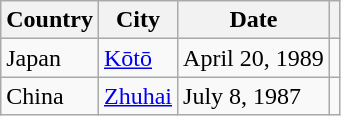<table class="wikitable sortable">
<tr>
<th>Country</th>
<th>City</th>
<th>Date</th>
<th></th>
</tr>
<tr>
<td>Japan</td>
<td><a href='#'>Kōtō</a></td>
<td>April 20, 1989</td>
<td></td>
</tr>
<tr>
<td>China</td>
<td><a href='#'>Zhuhai</a></td>
<td>July 8, 1987</td>
<td></td>
</tr>
</table>
